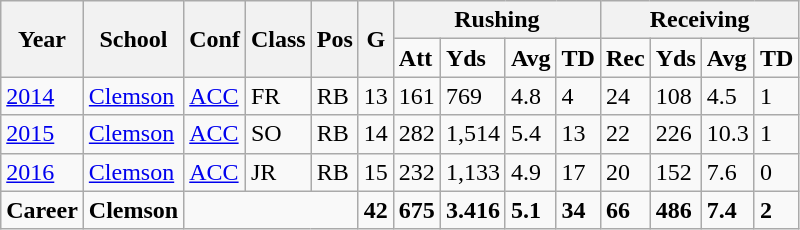<table class="wikitable">
<tr>
<th rowspan="2">Year</th>
<th rowspan="2">School</th>
<th rowspan="2">Conf</th>
<th rowspan="2">Class</th>
<th rowspan="2">Pos</th>
<th rowspan="2">G</th>
<th colspan="4" style="text-align: center; font-weight:bold;">Rushing</th>
<th colspan="4" style="text-align: center; font-weight:bold;">Receiving</th>
</tr>
<tr>
<td style="font-weight:bold;">Att</td>
<td style="font-weight:bold;">Yds</td>
<td style="font-weight:bold;">Avg</td>
<td style="font-weight:bold;">TD</td>
<td style="font-weight:bold;">Rec</td>
<td style="font-weight:bold;">Yds</td>
<td style="font-weight:bold;">Avg</td>
<td style="font-weight:bold;">TD</td>
</tr>
<tr>
<td><a href='#'>2014</a></td>
<td><a href='#'>Clemson</a></td>
<td><a href='#'>ACC</a></td>
<td>FR</td>
<td>RB</td>
<td>13</td>
<td>161</td>
<td>769</td>
<td>4.8</td>
<td>4</td>
<td>24</td>
<td>108</td>
<td>4.5</td>
<td>1</td>
</tr>
<tr>
<td><a href='#'>2015</a></td>
<td><a href='#'>Clemson</a></td>
<td><a href='#'>ACC</a></td>
<td>SO</td>
<td>RB</td>
<td>14</td>
<td>282</td>
<td>1,514</td>
<td>5.4</td>
<td>13</td>
<td>22</td>
<td>226</td>
<td>10.3</td>
<td>1</td>
</tr>
<tr>
<td><a href='#'>2016</a></td>
<td><a href='#'>Clemson</a></td>
<td><a href='#'>ACC</a></td>
<td>JR</td>
<td>RB</td>
<td>15</td>
<td>232</td>
<td>1,133</td>
<td>4.9</td>
<td>17</td>
<td>20</td>
<td>152</td>
<td>7.6</td>
<td>0</td>
</tr>
<tr>
<td style="font-weight:bold;">Career</td>
<td style="font-weight:bold;">Clemson</td>
<td colspan="3" style="font-weight:bold;"></td>
<td style="font-weight:bold;">42</td>
<td style="font-weight:bold;">675</td>
<td style="font-weight:bold;">3.416</td>
<td style="font-weight:bold;">5.1</td>
<td style="font-weight:bold;">34</td>
<td style="font-weight:bold;">66</td>
<td style="font-weight:bold;">486</td>
<td style="font-weight:bold;">7.4</td>
<td style="font-weight:bold;">2</td>
</tr>
</table>
